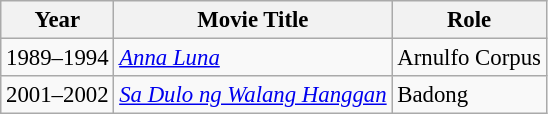<table class="wikitable" style="font-size: 95%;">
<tr>
<th>Year</th>
<th>Movie Title</th>
<th>Role</th>
</tr>
<tr>
<td>1989–1994</td>
<td><em><a href='#'>Anna Luna</a></em></td>
<td>Arnulfo Corpus</td>
</tr>
<tr>
<td>2001–2002</td>
<td><em><a href='#'>Sa Dulo ng Walang Hanggan</a></em></td>
<td>Badong</td>
</tr>
</table>
